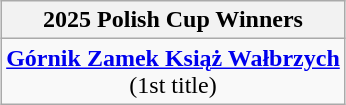<table class=wikitable style="text-align:center; margin:auto">
<tr>
<th>2025 Polish Cup Winners</th>
</tr>
<tr>
<td><strong><a href='#'>Górnik Zamek Książ Wałbrzych</a></strong><br>(1st title)</td>
</tr>
</table>
